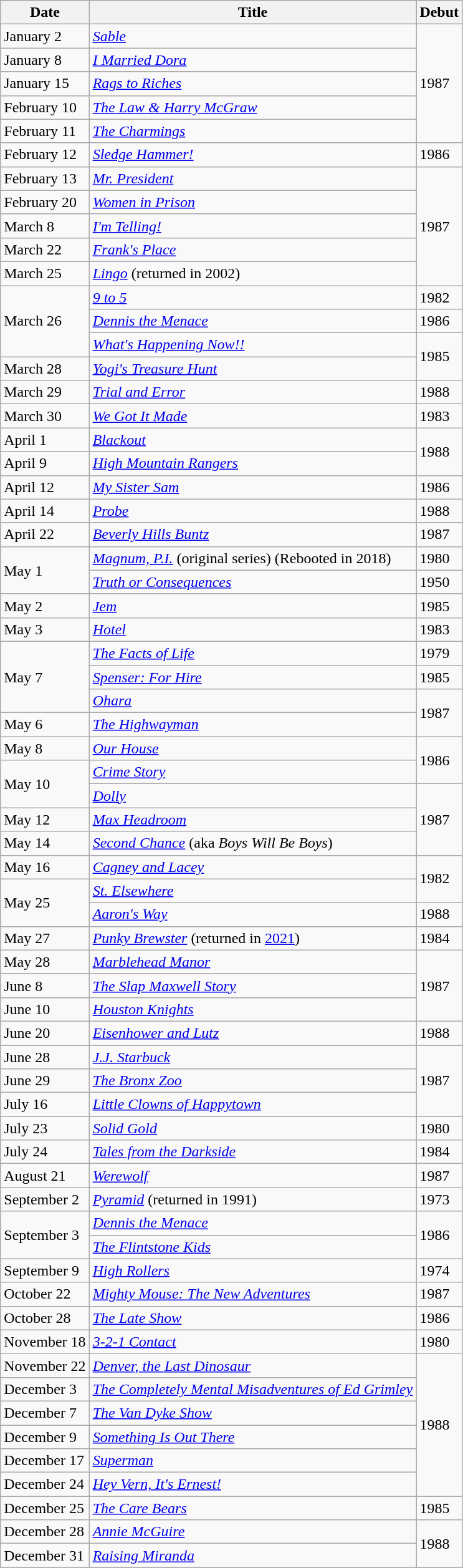<table class="wikitable sortable">
<tr>
<th>Date</th>
<th>Title</th>
<th>Debut</th>
</tr>
<tr>
<td>January 2</td>
<td><em><a href='#'>Sable</a></em></td>
<td rowspan="5">1987</td>
</tr>
<tr>
<td>January 8</td>
<td><em><a href='#'>I Married Dora</a></em></td>
</tr>
<tr>
<td>January 15</td>
<td><em><a href='#'>Rags to Riches</a></em></td>
</tr>
<tr>
<td>February 10</td>
<td><em><a href='#'>The Law & Harry McGraw</a></em></td>
</tr>
<tr>
<td>February 11</td>
<td><em><a href='#'>The Charmings</a></em></td>
</tr>
<tr>
<td>February 12</td>
<td><em><a href='#'>Sledge Hammer!</a></em></td>
<td>1986</td>
</tr>
<tr>
<td>February 13</td>
<td><em><a href='#'>Mr. President</a></em></td>
<td rowspan="5">1987</td>
</tr>
<tr>
<td>February 20</td>
<td><em><a href='#'>Women in Prison</a></em></td>
</tr>
<tr>
<td>March 8</td>
<td><em><a href='#'>I'm Telling!</a></em></td>
</tr>
<tr>
<td>March 22</td>
<td><em><a href='#'>Frank's Place</a></em></td>
</tr>
<tr>
<td>March 25</td>
<td><em><a href='#'>Lingo</a></em> (returned in 2002)</td>
</tr>
<tr>
<td rowspan="3">March 26</td>
<td><em><a href='#'>9 to 5</a></em></td>
<td>1982</td>
</tr>
<tr>
<td><em><a href='#'>Dennis the Menace</a></em></td>
<td>1986</td>
</tr>
<tr>
<td><em><a href='#'>What's Happening Now!!</a></em></td>
<td rowspan="2">1985</td>
</tr>
<tr>
<td>March 28</td>
<td><em><a href='#'>Yogi's Treasure Hunt</a></em></td>
</tr>
<tr>
<td>March 29</td>
<td><em><a href='#'>Trial and Error</a></em></td>
<td>1988</td>
</tr>
<tr>
<td>March 30</td>
<td><em><a href='#'>We Got It Made</a></em></td>
<td>1983</td>
</tr>
<tr>
<td>April 1</td>
<td><em><a href='#'>Blackout</a></em></td>
<td rowspan="2">1988</td>
</tr>
<tr>
<td>April 9</td>
<td><em><a href='#'>High Mountain Rangers</a></em></td>
</tr>
<tr>
<td>April 12</td>
<td><em><a href='#'>My Sister Sam</a></em></td>
<td>1986</td>
</tr>
<tr>
<td>April 14</td>
<td><em><a href='#'>Probe</a></em></td>
<td>1988</td>
</tr>
<tr>
<td>April 22</td>
<td><em><a href='#'>Beverly Hills Buntz</a></em></td>
<td>1987</td>
</tr>
<tr>
<td rowspan="2">May 1</td>
<td><em><a href='#'>Magnum, P.I.</a></em> (original series) (Rebooted in 2018)</td>
<td>1980</td>
</tr>
<tr>
<td><em><a href='#'>Truth or Consequences</a></em></td>
<td>1950</td>
</tr>
<tr>
<td>May 2</td>
<td><em><a href='#'>Jem</a></em></td>
<td>1985</td>
</tr>
<tr>
<td>May 3</td>
<td><em><a href='#'>Hotel</a></em></td>
<td>1983</td>
</tr>
<tr>
<td rowspan="3">May 7</td>
<td><em><a href='#'>The Facts of Life</a></em></td>
<td>1979</td>
</tr>
<tr>
<td><em><a href='#'>Spenser: For Hire</a></em></td>
<td>1985</td>
</tr>
<tr>
<td><em><a href='#'>Ohara</a></em></td>
<td rowspan="2">1987</td>
</tr>
<tr>
<td>May 6</td>
<td><em><a href='#'>The Highwayman</a></em></td>
</tr>
<tr>
<td>May 8</td>
<td><em><a href='#'>Our House</a></em></td>
<td rowspan="2">1986</td>
</tr>
<tr>
<td rowspan="2">May 10</td>
<td><em><a href='#'>Crime Story</a></em></td>
</tr>
<tr>
<td><em><a href='#'>Dolly</a></em></td>
<td rowspan="3">1987</td>
</tr>
<tr>
<td>May 12</td>
<td><em><a href='#'>Max Headroom</a></em></td>
</tr>
<tr>
<td>May 14</td>
<td><em><a href='#'>Second Chance</a></em> (aka <em>Boys Will Be Boys</em>)</td>
</tr>
<tr>
<td>May 16</td>
<td><em><a href='#'>Cagney and Lacey</a></em></td>
<td rowspan="2">1982</td>
</tr>
<tr>
<td rowspan="2">May 25</td>
<td><em><a href='#'>St. Elsewhere</a></em></td>
</tr>
<tr>
<td><em><a href='#'>Aaron's Way</a></em></td>
<td>1988</td>
</tr>
<tr>
<td>May 27</td>
<td><em><a href='#'>Punky Brewster</a></em> (returned in <a href='#'>2021</a>)</td>
<td>1984</td>
</tr>
<tr>
<td>May 28</td>
<td><em><a href='#'>Marblehead Manor</a></em></td>
<td rowspan="3">1987</td>
</tr>
<tr>
<td>June 8</td>
<td><em><a href='#'>The Slap Maxwell Story</a></em></td>
</tr>
<tr>
<td>June 10</td>
<td><em><a href='#'>Houston Knights</a></em></td>
</tr>
<tr>
<td>June 20</td>
<td><em><a href='#'>Eisenhower and Lutz</a></em></td>
<td>1988</td>
</tr>
<tr>
<td>June 28</td>
<td><em><a href='#'>J.J. Starbuck</a></em></td>
<td rowspan="3">1987</td>
</tr>
<tr>
<td>June 29</td>
<td><em><a href='#'>The Bronx Zoo</a></em></td>
</tr>
<tr>
<td>July 16</td>
<td><em><a href='#'>Little Clowns of Happytown</a></em></td>
</tr>
<tr>
<td>July 23</td>
<td><em><a href='#'>Solid Gold</a></em></td>
<td>1980</td>
</tr>
<tr>
<td>July 24</td>
<td><em><a href='#'>Tales from the Darkside</a></em></td>
<td>1984</td>
</tr>
<tr>
<td>August 21</td>
<td><em><a href='#'>Werewolf</a></em></td>
<td>1987</td>
</tr>
<tr>
<td>September 2</td>
<td><em><a href='#'>Pyramid</a></em> (returned in 1991)</td>
<td>1973</td>
</tr>
<tr>
<td rowspan="2">September 3</td>
<td><em><a href='#'>Dennis the Menace</a></em></td>
<td rowspan="2">1986</td>
</tr>
<tr>
<td><em><a href='#'>The Flintstone Kids</a></em></td>
</tr>
<tr>
<td>September 9</td>
<td><em><a href='#'>High Rollers</a></em></td>
<td>1974</td>
</tr>
<tr>
<td>October 22</td>
<td><em><a href='#'>Mighty Mouse: The New Adventures</a></em></td>
<td>1987</td>
</tr>
<tr>
<td>October 28</td>
<td><em><a href='#'>The Late Show</a></em></td>
<td>1986</td>
</tr>
<tr>
<td>November 18</td>
<td><em><a href='#'>3-2-1 Contact</a></em></td>
<td>1980</td>
</tr>
<tr>
<td>November 22</td>
<td><em><a href='#'>Denver, the Last Dinosaur</a></em></td>
<td rowspan="6">1988</td>
</tr>
<tr>
<td>December 3</td>
<td><em><a href='#'>The Completely Mental Misadventures of Ed Grimley</a></em></td>
</tr>
<tr>
<td>December 7</td>
<td><em><a href='#'>The Van Dyke Show</a></em></td>
</tr>
<tr>
<td>December 9</td>
<td><em><a href='#'>Something Is Out There</a></em></td>
</tr>
<tr>
<td>December 17</td>
<td><em><a href='#'>Superman</a></em></td>
</tr>
<tr>
<td>December 24</td>
<td><em><a href='#'>Hey Vern, It's Ernest!</a></em></td>
</tr>
<tr>
<td>December 25</td>
<td><em><a href='#'>The Care Bears</a></em></td>
<td>1985</td>
</tr>
<tr>
<td>December 28</td>
<td><em><a href='#'>Annie McGuire</a></em></td>
<td rowspan="2">1988</td>
</tr>
<tr>
<td>December 31</td>
<td><em><a href='#'>Raising Miranda</a></em></td>
</tr>
</table>
